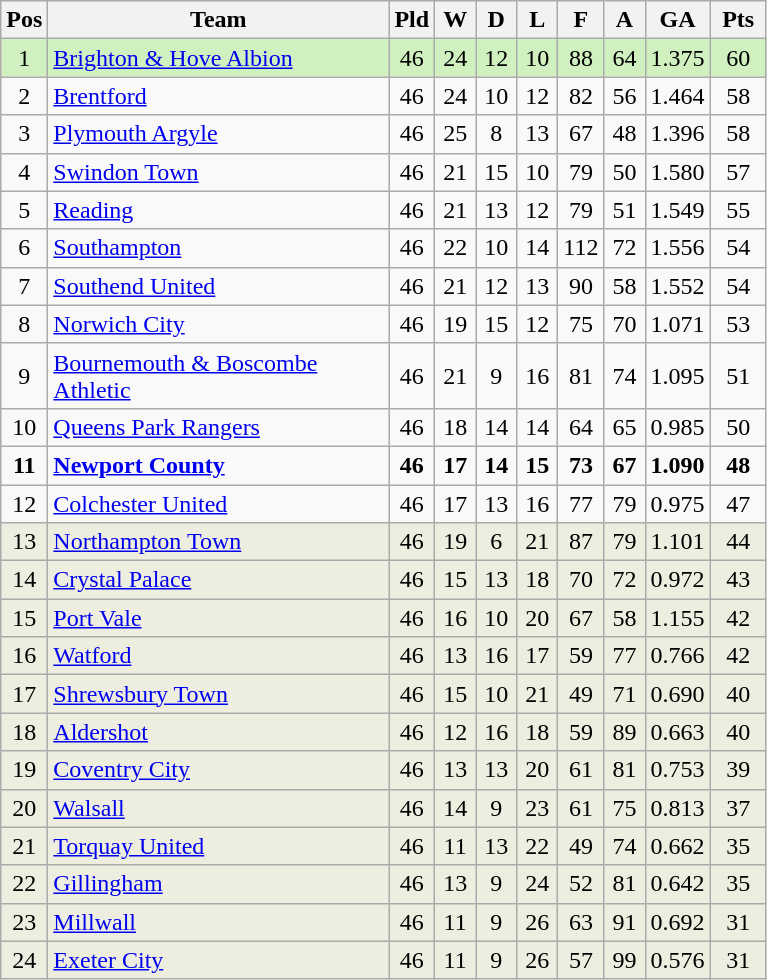<table class="wikitable" style="text-align: center;">
<tr>
<th width=20>Pos</th>
<th width=220>Team</th>
<th width=20>Pld</th>
<th width=20>W</th>
<th width=20>D</th>
<th width=20>L</th>
<th width=20>F</th>
<th width=20>A</th>
<th width=20>GA</th>
<th width=30>Pts</th>
</tr>
<tr style="background:#D0F0C0;">
<td>1</td>
<td align="left"><a href='#'>Brighton & Hove Albion</a></td>
<td>46</td>
<td>24</td>
<td>12</td>
<td>10</td>
<td>88</td>
<td>64</td>
<td>1.375</td>
<td>60</td>
</tr>
<tr>
<td>2</td>
<td align="left"><a href='#'>Brentford</a></td>
<td>46</td>
<td>24</td>
<td>10</td>
<td>12</td>
<td>82</td>
<td>56</td>
<td>1.464</td>
<td>58</td>
</tr>
<tr>
<td>3</td>
<td align="left"><a href='#'>Plymouth Argyle</a></td>
<td>46</td>
<td>25</td>
<td>8</td>
<td>13</td>
<td>67</td>
<td>48</td>
<td>1.396</td>
<td>58</td>
</tr>
<tr>
<td>4</td>
<td align="left"><a href='#'>Swindon Town</a></td>
<td>46</td>
<td>21</td>
<td>15</td>
<td>10</td>
<td>79</td>
<td>50</td>
<td>1.580</td>
<td>57</td>
</tr>
<tr>
<td>5</td>
<td align="left"><a href='#'>Reading</a></td>
<td>46</td>
<td>21</td>
<td>13</td>
<td>12</td>
<td>79</td>
<td>51</td>
<td>1.549</td>
<td>55</td>
</tr>
<tr>
<td>6</td>
<td align="left"><a href='#'>Southampton</a></td>
<td>46</td>
<td>22</td>
<td>10</td>
<td>14</td>
<td>112</td>
<td>72</td>
<td>1.556</td>
<td>54</td>
</tr>
<tr>
<td>7</td>
<td align="left"><a href='#'>Southend United</a></td>
<td>46</td>
<td>21</td>
<td>12</td>
<td>13</td>
<td>90</td>
<td>58</td>
<td>1.552</td>
<td>54</td>
</tr>
<tr>
<td>8</td>
<td align="left"><a href='#'>Norwich City</a></td>
<td>46</td>
<td>19</td>
<td>15</td>
<td>12</td>
<td>75</td>
<td>70</td>
<td>1.071</td>
<td>53</td>
</tr>
<tr>
<td>9</td>
<td align="left"><a href='#'>Bournemouth & Boscombe Athletic</a></td>
<td>46</td>
<td>21</td>
<td>9</td>
<td>16</td>
<td>81</td>
<td>74</td>
<td>1.095</td>
<td>51</td>
</tr>
<tr>
<td>10</td>
<td align="left"><a href='#'>Queens Park Rangers</a></td>
<td>46</td>
<td>18</td>
<td>14</td>
<td>14</td>
<td>64</td>
<td>65</td>
<td>0.985</td>
<td>50</td>
</tr>
<tr>
<td><strong>11</strong></td>
<td align="left"><strong><a href='#'>Newport County</a></strong></td>
<td><strong>46</strong></td>
<td><strong>17</strong></td>
<td><strong>14</strong></td>
<td><strong>15</strong></td>
<td><strong>73</strong></td>
<td><strong>67</strong></td>
<td><strong>1.090</strong></td>
<td><strong>48</strong></td>
</tr>
<tr>
<td>12</td>
<td align="left"><a href='#'>Colchester United</a></td>
<td>46</td>
<td>17</td>
<td>13</td>
<td>16</td>
<td>77</td>
<td>79</td>
<td>0.975</td>
<td>47</td>
</tr>
<tr style="background:#eeeee0;">
<td>13</td>
<td align="left"><a href='#'>Northampton Town</a></td>
<td>46</td>
<td>19</td>
<td>6</td>
<td>21</td>
<td>87</td>
<td>79</td>
<td>1.101</td>
<td>44</td>
</tr>
<tr style="background:#eeeee0;">
<td>14</td>
<td align="left"><a href='#'>Crystal Palace</a></td>
<td>46</td>
<td>15</td>
<td>13</td>
<td>18</td>
<td>70</td>
<td>72</td>
<td>0.972</td>
<td>43</td>
</tr>
<tr style="background:#eeeee0;">
<td>15</td>
<td align="left"><a href='#'>Port Vale</a></td>
<td>46</td>
<td>16</td>
<td>10</td>
<td>20</td>
<td>67</td>
<td>58</td>
<td>1.155</td>
<td>42</td>
</tr>
<tr style="background:#eeeee0;">
<td>16</td>
<td align="left"><a href='#'>Watford</a></td>
<td>46</td>
<td>13</td>
<td>16</td>
<td>17</td>
<td>59</td>
<td>77</td>
<td>0.766</td>
<td>42</td>
</tr>
<tr style="background:#eeeee0;">
<td>17</td>
<td align="left"><a href='#'>Shrewsbury Town</a></td>
<td>46</td>
<td>15</td>
<td>10</td>
<td>21</td>
<td>49</td>
<td>71</td>
<td>0.690</td>
<td>40</td>
</tr>
<tr style="background:#eeeee0;">
<td>18</td>
<td align="left"><a href='#'>Aldershot</a></td>
<td>46</td>
<td>12</td>
<td>16</td>
<td>18</td>
<td>59</td>
<td>89</td>
<td>0.663</td>
<td>40</td>
</tr>
<tr style="background:#eeeee0;">
<td>19</td>
<td align="left"><a href='#'>Coventry City</a></td>
<td>46</td>
<td>13</td>
<td>13</td>
<td>20</td>
<td>61</td>
<td>81</td>
<td>0.753</td>
<td>39</td>
</tr>
<tr style="background:#eeeee0;">
<td>20</td>
<td align="left"><a href='#'>Walsall</a></td>
<td>46</td>
<td>14</td>
<td>9</td>
<td>23</td>
<td>61</td>
<td>75</td>
<td>0.813</td>
<td>37</td>
</tr>
<tr style="background:#eeeee0;">
<td>21</td>
<td align="left"><a href='#'>Torquay United</a></td>
<td>46</td>
<td>11</td>
<td>13</td>
<td>22</td>
<td>49</td>
<td>74</td>
<td>0.662</td>
<td>35</td>
</tr>
<tr style="background:#eeeee0;">
<td>22</td>
<td align="left"><a href='#'>Gillingham</a></td>
<td>46</td>
<td>13</td>
<td>9</td>
<td>24</td>
<td>52</td>
<td>81</td>
<td>0.642</td>
<td>35</td>
</tr>
<tr style="background:#eeeee0;">
<td>23</td>
<td align="left"><a href='#'>Millwall</a></td>
<td>46</td>
<td>11</td>
<td>9</td>
<td>26</td>
<td>63</td>
<td>91</td>
<td>0.692</td>
<td>31</td>
</tr>
<tr style="background:#eeeee0;">
<td>24</td>
<td align="left"><a href='#'>Exeter City</a></td>
<td>46</td>
<td>11</td>
<td>9</td>
<td>26</td>
<td>57</td>
<td>99</td>
<td>0.576</td>
<td>31</td>
</tr>
</table>
